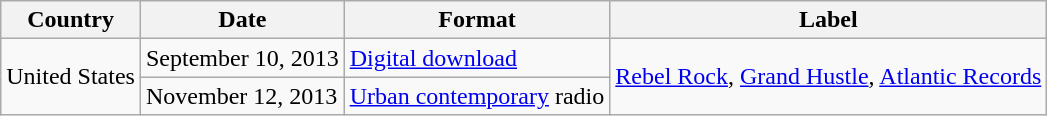<table class="wikitable">
<tr>
<th>Country</th>
<th>Date</th>
<th>Format</th>
<th>Label</th>
</tr>
<tr>
<td rowspan="2">United States</td>
<td>September 10, 2013</td>
<td><a href='#'>Digital download</a></td>
<td rowspan="2"><a href='#'>Rebel Rock</a>, <a href='#'>Grand Hustle</a>, <a href='#'>Atlantic Records</a></td>
</tr>
<tr>
<td>November 12, 2013</td>
<td><a href='#'>Urban contemporary</a> radio</td>
</tr>
</table>
